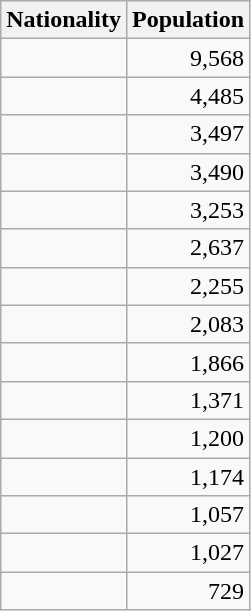<table class="wikitable floatright" style="max-width: 22em">
<tr>
<th>Nationality</th>
<th>Population</th>
</tr>
<tr>
<td></td>
<td style="text-align:right;">9,568</td>
</tr>
<tr>
<td></td>
<td style="text-align:right;">4,485</td>
</tr>
<tr>
<td></td>
<td style="text-align:right;">3,497</td>
</tr>
<tr>
<td></td>
<td style="text-align:right;">3,490</td>
</tr>
<tr>
<td></td>
<td style="text-align:right;">3,253</td>
</tr>
<tr>
<td></td>
<td style="text-align:right;">2,637</td>
</tr>
<tr>
<td></td>
<td style="text-align:right;">2,255</td>
</tr>
<tr>
<td></td>
<td style="text-align:right;">2,083</td>
</tr>
<tr>
<td></td>
<td style="text-align:right;">1,866</td>
</tr>
<tr>
<td></td>
<td style="text-align:right;">1,371</td>
</tr>
<tr>
<td></td>
<td style="text-align:right;">1,200</td>
</tr>
<tr>
<td></td>
<td style="text-align:right;">1,174</td>
</tr>
<tr>
<td></td>
<td style="text-align:right;">1,057</td>
</tr>
<tr>
<td></td>
<td style="text-align:right;">1,027</td>
</tr>
<tr>
<td></td>
<td style="text-align:right;">729</td>
</tr>
</table>
